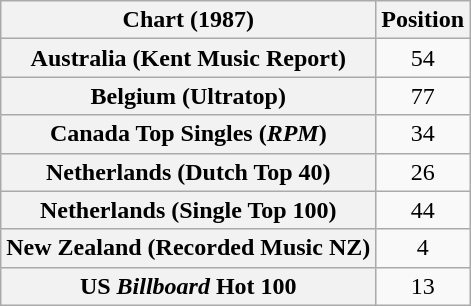<table class="wikitable sortable plainrowheaders" style="text-align:center">
<tr>
<th>Chart (1987)</th>
<th>Position</th>
</tr>
<tr>
<th scope="row">Australia (Kent Music Report)</th>
<td>54</td>
</tr>
<tr>
<th scope="row">Belgium (Ultratop)</th>
<td align="center">77</td>
</tr>
<tr>
<th scope="row">Canada Top Singles (<em>RPM</em>)</th>
<td>34</td>
</tr>
<tr>
<th scope="row">Netherlands (Dutch Top 40)</th>
<td>26</td>
</tr>
<tr>
<th scope="row">Netherlands (Single Top 100)</th>
<td>44</td>
</tr>
<tr>
<th scope="row">New Zealand (Recorded Music NZ)</th>
<td>4</td>
</tr>
<tr>
<th scope="row">US <em>Billboard</em> Hot 100</th>
<td>13</td>
</tr>
</table>
